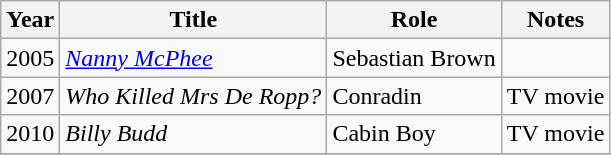<table class="wikitable">
<tr>
<th>Year</th>
<th>Title</th>
<th>Role</th>
<th>Notes</th>
</tr>
<tr>
<td>2005</td>
<td><em><a href='#'>Nanny McPhee</a></em></td>
<td>Sebastian Brown</td>
<td></td>
</tr>
<tr>
<td>2007</td>
<td><em>Who Killed Mrs De Ropp?</em></td>
<td>Conradin</td>
<td>TV movie</td>
</tr>
<tr>
<td>2010</td>
<td><em>Billy Budd</em></td>
<td>Cabin Boy</td>
<td>TV movie</td>
</tr>
<tr>
</tr>
</table>
